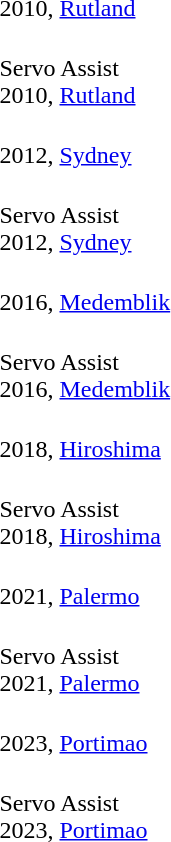<table>
<tr>
<td><br> 2010, <a href='#'>Rutland</a></td>
<td> <br></td>
<td></td>
<td></td>
</tr>
<tr>
<td><br> Servo Assist <br> 2010, <a href='#'>Rutland</a></td>
<td> <br></td>
<td></td>
<td></td>
</tr>
<tr>
<td><br> 2012, <a href='#'>Sydney</a></td>
<td> <br></td>
<td> <br></td>
<td></td>
</tr>
<tr>
<td><br> Servo Assist <br> 2012, <a href='#'>Sydney</a></td>
<td> <br></td>
<td> <br></td>
<td></td>
</tr>
<tr>
<td><br> 2016, <a href='#'>Medemblik</a></td>
<td> <br></td>
<td> <br></td>
<td></td>
</tr>
<tr>
<td><br> Servo Assist <br> 2016, <a href='#'>Medemblik</a></td>
<td> <br></td>
<td><br></td>
<td></td>
</tr>
<tr>
<td><br> 2018, <a href='#'>Hiroshima</a></td>
<td> <br></td>
<td> <br></td>
<td></td>
</tr>
<tr>
<td><br> Servo Assist <br> 2018, <a href='#'>Hiroshima</a></td>
<td> <br></td>
<td> <br></td>
<td></td>
</tr>
<tr>
<td><br> 2021, <a href='#'>Palermo</a></td>
<td> <br></td>
<td> <br></td>
<td></td>
</tr>
<tr>
<td><br> Servo Assist <br> 2021, <a href='#'>Palermo</a></td>
<td> <br></td>
<td> <br></td>
<td></td>
</tr>
<tr>
<td><br> 2023, <a href='#'>Portimao</a></td>
<td>  <br></td>
<td> <br></td>
<td></td>
</tr>
<tr>
<td><br> Servo Assist <br> 2023, <a href='#'>Portimao</a></td>
<td> <br></td>
<td> <br></td>
<td></td>
</tr>
</table>
